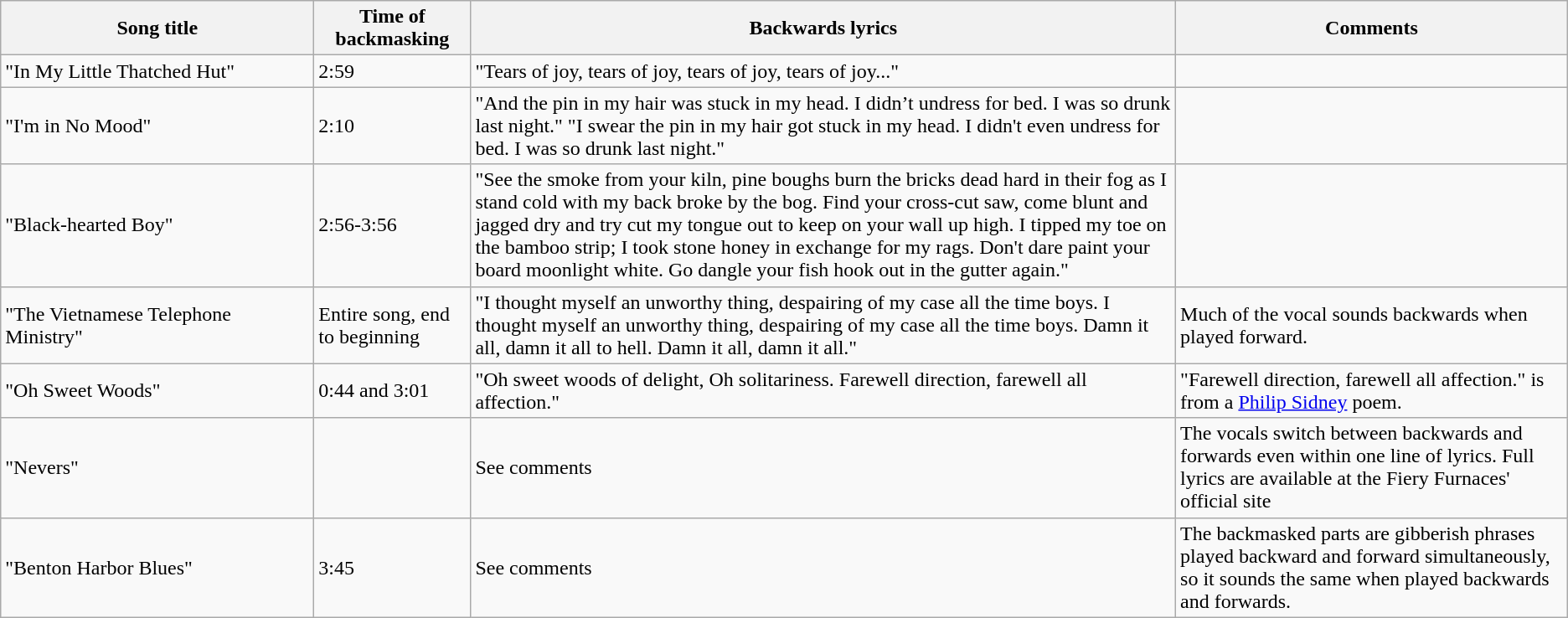<table class="wikitable" border="1">
<tr>
<th width=20%>Song title</th>
<th width=10%>Time of backmasking</th>
<th width=45%>Backwards lyrics</th>
<th width=25%>Comments</th>
</tr>
<tr>
<td><span></span>"In My Little Thatched Hut"</td>
<td>2:59</td>
<td>"Tears of joy, tears of joy, tears of joy, tears of joy..."</td>
<td></td>
</tr>
<tr>
<td>"I'm in No Mood"</td>
<td>2:10</td>
<td>"And the pin in my hair was stuck in my head. I didn’t undress for bed. I was so drunk last night."   "I swear the pin in my hair got stuck in my head. I didn't even undress for bed. I was so drunk last night."</td>
<td></td>
</tr>
<tr>
<td>"Black-hearted Boy"</td>
<td>2:56-3:56</td>
<td>"See the smoke from your kiln, pine boughs burn the bricks dead hard in their fog as I stand cold with my back broke by the bog. Find your cross-cut saw, come blunt and jagged dry and try cut my tongue out to keep on your wall up high. I tipped my toe on the bamboo strip; I took stone honey in exchange for my rags. Don't dare paint your board moonlight white.  Go dangle your fish hook out in the gutter again."</td>
<td></td>
</tr>
<tr>
<td>"The Vietnamese Telephone Ministry"</td>
<td>Entire song, end to beginning</td>
<td>"I thought myself an unworthy thing, despairing of my case all the time boys. I thought myself an unworthy thing, despairing of my case all the time boys. Damn it all, damn it all to hell. Damn it all, damn it all."</td>
<td>Much of the vocal sounds backwards when played forward.</td>
</tr>
<tr>
<td>"Oh Sweet Woods"</td>
<td>0:44 and 3:01</td>
<td>"Oh sweet woods of delight, Oh solitariness. Farewell direction, farewell all affection."</td>
<td>"Farewell direction, farewell all affection." is from a <a href='#'>Philip Sidney</a> poem.</td>
</tr>
<tr>
<td>"Nevers"</td>
<td></td>
<td>See comments</td>
<td>The vocals switch between backwards and forwards even within one line of lyrics. Full lyrics are available at the Fiery Furnaces' official site </td>
</tr>
<tr>
<td>"Benton Harbor Blues"</td>
<td>3:45</td>
<td>See comments</td>
<td>The backmasked parts are gibberish phrases played backward and forward simultaneously, so it sounds the same when played backwards and forwards.</td>
</tr>
</table>
